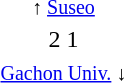<table style="text-align:center;">
<tr>
<td><small> ↑ <a href='#'>Suseo</a></small></td>
</tr>
<tr>
<td><span>2</span>   <span>1</span></td>
</tr>
<tr>
<td><small> <a href='#'>Gachon Univ.</a> ↓ </small></td>
</tr>
</table>
